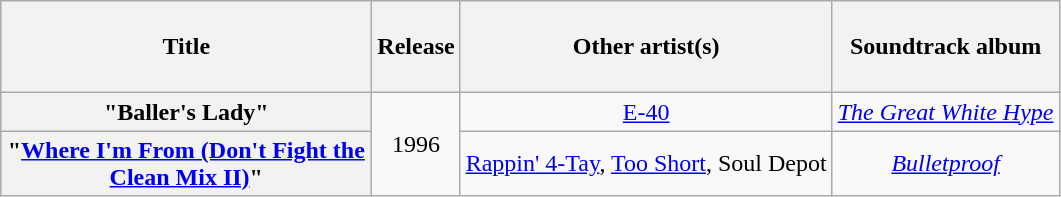<table class="wikitable plainrowheaders" style="text-align:center;">
<tr>
<th scope="col" style="width:15em;"><br>Title<br><br></th>
<th scope="col">Release</th>
<th scope="col">Other artist(s)</th>
<th scope="col">Soundtrack album</th>
</tr>
<tr>
<th scope="row">"Baller's Lady"</th>
<td rowspan="2">1996</td>
<td><a href='#'>E-40</a></td>
<td><em><a href='#'>The Great White Hype</a></em></td>
</tr>
<tr>
<th scope="row">"<a href='#'>Where I'm From (Don't Fight the Clean Mix II)</a>"</th>
<td><a href='#'>Rappin' 4-Tay</a>, <a href='#'>Too Short</a>, Soul Depot</td>
<td><em><a href='#'>Bulletproof</a></em></td>
</tr>
</table>
